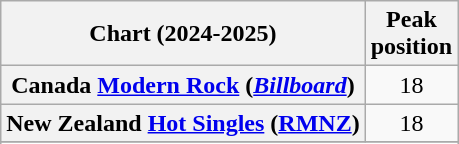<table class="wikitable sortable plainrowheaders" style="text-align:center">
<tr>
<th scope="col">Chart (2024-2025)</th>
<th scope="col">Peak<br> position</th>
</tr>
<tr>
<th scope="row">Canada <a href='#'>Modern Rock</a> (<em><a href='#'>Billboard</a></em>)</th>
<td>18</td>
</tr>
<tr>
<th scope="row">New Zealand <a href='#'>Hot Singles</a> (<a href='#'>RMNZ</a>)</th>
<td>18</td>
</tr>
<tr>
</tr>
<tr>
</tr>
<tr>
</tr>
</table>
